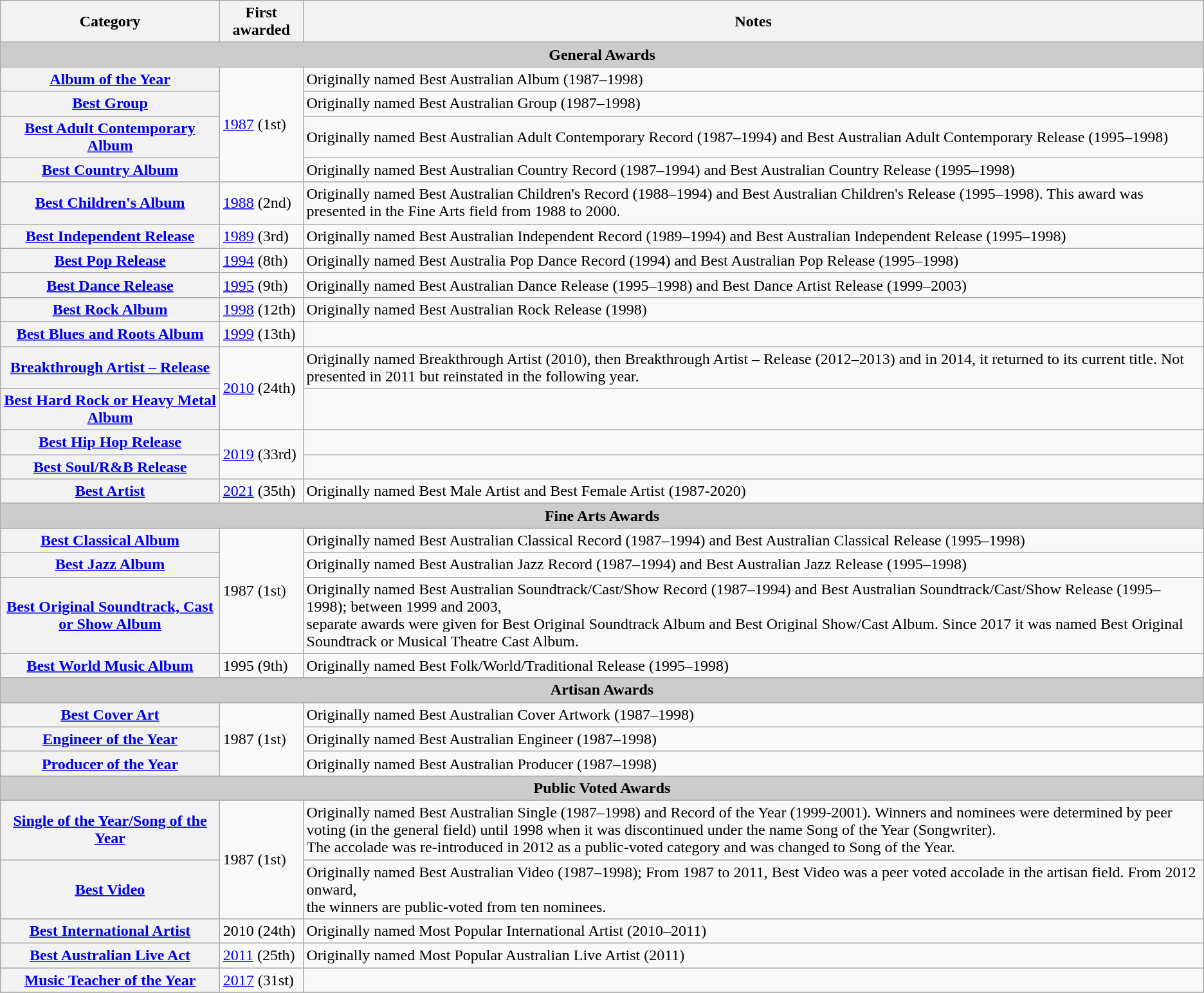<table class="wikitable plainrowheaders">
<tr>
<th scope="col">Category</th>
<th scope="col">First awarded</th>
<th scope="col">Notes</th>
</tr>
<tr>
<td colspan="3" style="background:#ccc; text-align:center;"><strong>General Awards</strong></td>
</tr>
<tr>
<th scope="row"><a href='#'>Album of the Year</a></th>
<td rowspan="4"><a href='#'>1987</a> (1st)</td>
<td>Originally named Best Australian Album (1987–1998)</td>
</tr>
<tr>
<th scope="row"><a href='#'>Best Group</a></th>
<td>Originally named Best Australian Group (1987–1998)</td>
</tr>
<tr>
<th scope="row"><a href='#'>Best Adult Contemporary Album</a></th>
<td>Originally named Best Australian Adult Contemporary Record (1987–1994) and Best Australian Adult Contemporary Release (1995–1998)</td>
</tr>
<tr>
<th scope="row"><a href='#'>Best Country Album</a></th>
<td>Originally named Best Australian Country Record (1987–1994) and Best Australian Country Release (1995–1998)</td>
</tr>
<tr>
<th scope="row"><a href='#'>Best Children's Album</a></th>
<td><a href='#'>1988</a> (2nd)</td>
<td>Originally named Best Australian Children's Record (1988–1994) and Best Australian Children's Release (1995–1998). This award was presented in the Fine Arts field from 1988 to 2000.</td>
</tr>
<tr>
<th scope="row"><a href='#'>Best Independent Release</a></th>
<td><a href='#'>1989</a> (3rd)</td>
<td>Originally named Best Australian Independent Record (1989–1994) and Best Australian Independent Release (1995–1998)</td>
</tr>
<tr>
<th scope="row"><a href='#'>Best Pop Release</a></th>
<td><a href='#'>1994</a> (8th)</td>
<td>Originally named Best Australia Pop Dance Record (1994) and Best Australian Pop Release (1995–1998)</td>
</tr>
<tr>
<th scope="row"><a href='#'>Best Dance Release</a></th>
<td><a href='#'>1995</a> (9th)</td>
<td>Originally named Best Australian Dance Release (1995–1998) and Best Dance Artist Release (1999–2003)</td>
</tr>
<tr>
<th scope="row"><a href='#'>Best Rock Album</a></th>
<td><a href='#'>1998</a> (12th)</td>
<td>Originally named Best Australian Rock Release (1998)</td>
</tr>
<tr>
<th scope="row"><a href='#'>Best Blues and Roots Album</a></th>
<td><a href='#'>1999</a> (13th)</td>
<td></td>
</tr>
<tr>
<th scope="row"><a href='#'>Breakthrough Artist – Release</a></th>
<td rowspan="2"><a href='#'>2010</a> (24th)</td>
<td>Originally named Breakthrough Artist (2010), then Breakthrough Artist – Release (2012–2013) and in 2014, it returned to its current title. Not presented in 2011 but reinstated in the following year.</td>
</tr>
<tr>
<th scope="row"><a href='#'>Best Hard Rock or Heavy Metal Album</a></th>
<td></td>
</tr>
<tr>
<th scope="row"><a href='#'>Best Hip Hop Release</a></th>
<td rowspan="2"><a href='#'>2019</a> (33rd)</td>
<td></td>
</tr>
<tr>
<th scope="row"><a href='#'>Best Soul/R&B Release</a></th>
<td></td>
</tr>
<tr>
<th scope="row"><a href='#'>Best Artist</a></th>
<td><a href='#'>2021</a> (35th)</td>
<td>Originally named Best Male Artist and Best Female Artist (1987-2020)</td>
</tr>
<tr>
<td colspan="3" style="background:#ccc; text-align:center;"><strong>Fine Arts Awards</strong></td>
</tr>
<tr>
<th scope="row"><a href='#'>Best Classical Album</a></th>
<td rowspan="3">1987 (1st)</td>
<td>Originally named Best Australian Classical Record (1987–1994) and Best Australian Classical Release (1995–1998)</td>
</tr>
<tr>
<th scope="row"><a href='#'>Best Jazz Album</a></th>
<td>Originally named Best Australian Jazz Record (1987–1994) and Best Australian Jazz Release (1995–1998)</td>
</tr>
<tr>
<th scope="row"><a href='#'>Best Original Soundtrack, Cast or Show Album</a></th>
<td>Originally named Best Australian Soundtrack/Cast/Show Record (1987–1994) and Best Australian Soundtrack/Cast/Show Release (1995–1998); between 1999 and 2003,<br> separate awards were given for Best Original Soundtrack Album and Best Original Show/Cast Album. Since 2017 it was named Best Original Soundtrack or Musical Theatre Cast Album.</td>
</tr>
<tr>
<th scope="row"><a href='#'>Best World Music Album</a></th>
<td>1995 (9th)</td>
<td>Originally named Best Folk/World/Traditional Release (1995–1998)</td>
</tr>
<tr>
<td colspan="3" style="background:#ccc; text-align:center;"><strong>Artisan Awards</strong></td>
</tr>
<tr>
<th scope="row"><a href='#'>Best Cover Art</a></th>
<td rowspan="3">1987 (1st)</td>
<td>Originally named Best Australian Cover Artwork (1987–1998)</td>
</tr>
<tr>
<th scope="row"><a href='#'>Engineer of the Year</a></th>
<td>Originally named Best Australian Engineer (1987–1998)</td>
</tr>
<tr>
<th scope="row"><a href='#'>Producer of the Year</a></th>
<td>Originally named Best Australian Producer (1987–1998)</td>
</tr>
<tr>
<td colspan="3" style="background:#ccc; text-align:center;"><strong>Public Voted Awards</strong></td>
</tr>
<tr>
<th scope="row"><a href='#'>Single of the Year/Song of the Year</a></th>
<td rowspan="2">1987 (1st)</td>
<td>Originally named Best Australian Single (1987–1998) and Record of the Year (1999-2001). Winners and nominees were determined by peer voting (in the general field) until 1998 when it was discontinued under the name Song of the Year (Songwriter).<br> The accolade was re-introduced in 2012 as a public-voted category and was changed to Song of the Year.</td>
</tr>
<tr>
<th scope="row"><a href='#'>Best Video</a></th>
<td>Originally named Best Australian Video (1987–1998); From 1987 to 2011, Best Video was a peer voted accolade in the artisan field. From 2012 onward,<br> the winners are public-voted from ten nominees.</td>
</tr>
<tr>
<th scope="row"><a href='#'>Best International Artist</a></th>
<td>2010 (24th)</td>
<td>Originally named Most Popular International Artist (2010–2011)</td>
</tr>
<tr>
<th scope="row"><a href='#'>Best Australian Live Act</a></th>
<td><a href='#'>2011</a> (25th)</td>
<td>Originally named Most Popular Australian Live Artist (2011)</td>
</tr>
<tr>
<th scope="row"><a href='#'>Music Teacher of the Year</a></th>
<td><a href='#'>2017</a> (31st)</td>
<td></td>
</tr>
<tr>
</tr>
</table>
